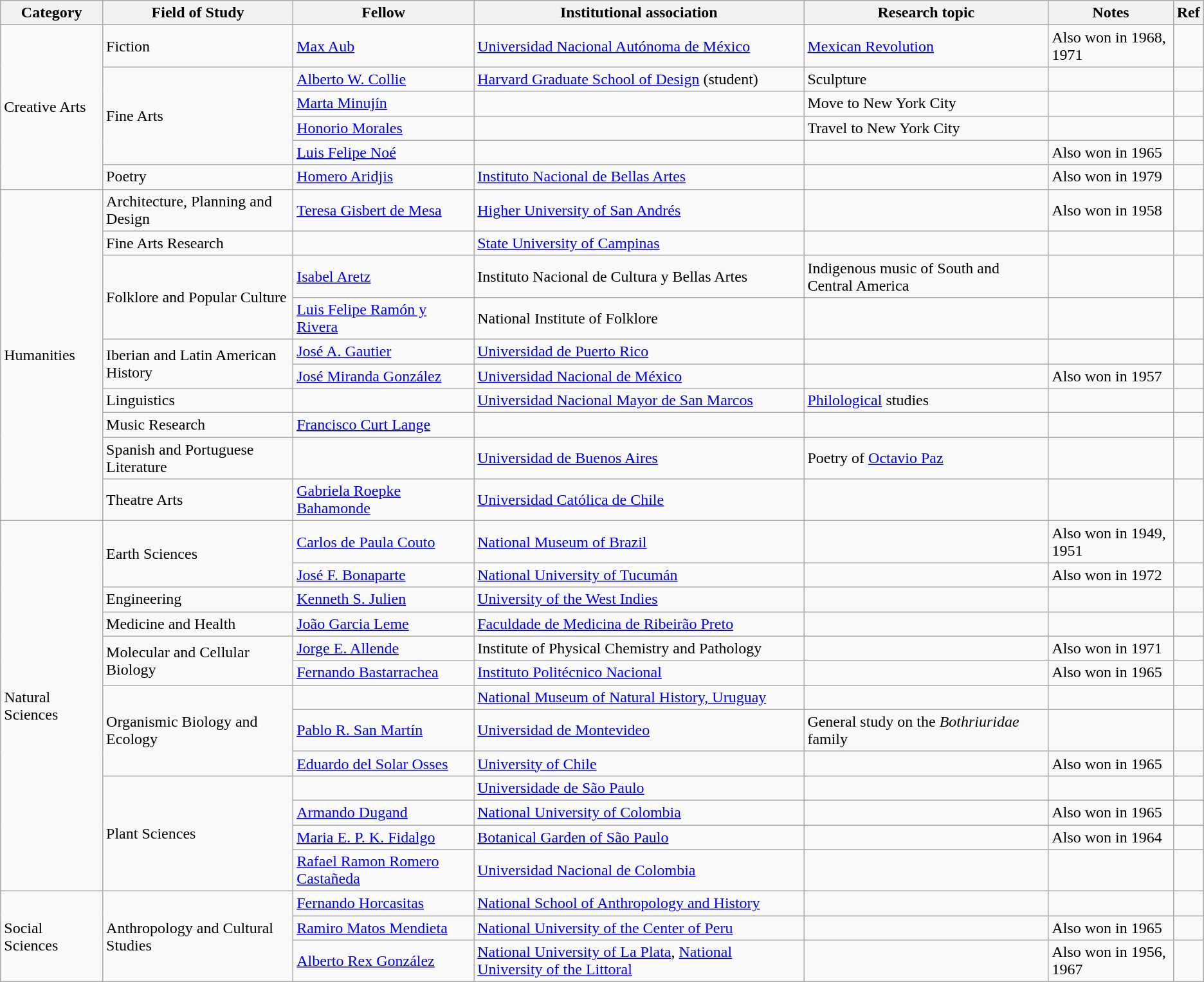<table class="wikitable sortable static-row-numbers static-row-header-text">
<tr>
<th>Category</th>
<th>Field of Study</th>
<th>Fellow</th>
<th>Institutional association </th>
<th>Research topic</th>
<th>Notes</th>
<th class="unsortable">Ref</th>
</tr>
<tr>
<td rowspan="6">Creative Arts</td>
<td>Fiction</td>
<td><a href='#'>Max Aub</a></td>
<td><a href='#'>Universidad Nacional Autónoma de México</a></td>
<td><a href='#'>Mexican Revolution</a></td>
<td>Also won in 1968, 1971</td>
<td></td>
</tr>
<tr>
<td rowspan="4">Fine Arts</td>
<td><a href='#'>Alberto W. Collie</a></td>
<td><a href='#'>Harvard Graduate School of Design</a> (student)</td>
<td>Sculpture</td>
<td></td>
<td></td>
</tr>
<tr>
<td><a href='#'>Marta Minujín</a></td>
<td></td>
<td>Move to New York City</td>
<td></td>
<td></td>
</tr>
<tr>
<td><a href='#'>Honorio Morales</a></td>
<td></td>
<td>Travel to New York City</td>
<td></td>
<td></td>
</tr>
<tr>
<td><a href='#'>Luis Felipe Noé</a></td>
<td></td>
<td></td>
<td>Also won in 1965</td>
<td></td>
</tr>
<tr>
<td>Poetry</td>
<td><a href='#'>Homero Aridjis</a></td>
<td><a href='#'>Instituto Nacional de Bellas Artes</a></td>
<td></td>
<td>Also won in 1979</td>
<td></td>
</tr>
<tr>
<td rowspan="10">Humanities</td>
<td>Architecture, Planning and Design</td>
<td><a href='#'>Teresa Gisbert de Mesa</a></td>
<td><a href='#'>Higher University of San Andrés</a></td>
<td></td>
<td>Also won in 1958</td>
<td></td>
</tr>
<tr>
<td>Fine Arts Research</td>
<td></td>
<td><a href='#'>State University of Campinas</a></td>
<td></td>
<td></td>
<td></td>
</tr>
<tr>
<td rowspan="2">Folklore and Popular Culture</td>
<td><a href='#'>Isabel Aretz</a></td>
<td>Instituto Nacional de Cultura y Bellas Artes</td>
<td>Indigenous music of South and Central America</td>
<td></td>
<td></td>
</tr>
<tr>
<td><a href='#'>Luis Felipe Ramón y Rivera</a></td>
<td>National Institute of Folklore</td>
<td></td>
<td></td>
<td></td>
</tr>
<tr>
<td rowspan="2">Iberian and Latin American History</td>
<td><a href='#'>José A. Gautier</a></td>
<td><a href='#'>Universidad de Puerto Rico</a></td>
<td></td>
<td></td>
<td></td>
</tr>
<tr>
<td><a href='#'>José Miranda González</a> </td>
<td><a href='#'>Universidad Nacional de México</a></td>
<td></td>
<td>Also won in 1957</td>
<td></td>
</tr>
<tr>
<td>Linguistics</td>
<td></td>
<td><a href='#'>Universidad Nacional Mayor de San Marcos</a></td>
<td><a href='#'>Philological</a> studies</td>
<td></td>
<td></td>
</tr>
<tr>
<td>Music Research</td>
<td><a href='#'>Francisco Curt Lange</a></td>
<td></td>
<td></td>
<td></td>
<td></td>
</tr>
<tr>
<td>Spanish and Portuguese Literature</td>
<td></td>
<td><a href='#'>Universidad de Buenos Aires</a></td>
<td>Poetry of <a href='#'>Octavio Paz</a></td>
<td></td>
<td></td>
</tr>
<tr>
<td>Theatre Arts</td>
<td><a href='#'>Gabriela Roepke Bahamonde</a></td>
<td><a href='#'>Universidad Católica de Chile</a></td>
<td></td>
<td></td>
<td></td>
</tr>
<tr>
<td rowspan="13">Natural Sciences</td>
<td rowspan="2">Earth Sciences</td>
<td><a href='#'>Carlos de Paula Couto</a></td>
<td><a href='#'>National Museum of Brazil</a></td>
<td></td>
<td>Also won in 1949, 1951</td>
<td></td>
</tr>
<tr>
<td><a href='#'>José F. Bonaparte</a></td>
<td><a href='#'>National University of Tucumán</a></td>
<td></td>
<td>Also won in 1972</td>
<td></td>
</tr>
<tr>
<td>Engineering</td>
<td><a href='#'>Kenneth S. Julien</a></td>
<td><a href='#'>University of the West Indies</a></td>
<td></td>
<td></td>
<td></td>
</tr>
<tr>
<td>Medicine and Health</td>
<td><a href='#'>João Garcia Leme</a></td>
<td><a href='#'>Faculdade de Medicina de Ribeirão Preto</a></td>
<td></td>
<td></td>
<td></td>
</tr>
<tr>
<td rowspan="2">Molecular and Cellular Biology</td>
<td><a href='#'>Jorge E. Allende</a></td>
<td>Institute of Physical Chemistry and Pathology</td>
<td></td>
<td>Also won in 1971</td>
<td></td>
</tr>
<tr>
<td><a href='#'>Fernando Bastarrachea</a></td>
<td><a href='#'>Instituto Politécnico Nacional</a></td>
<td></td>
<td>Also won in 1965</td>
<td></td>
</tr>
<tr>
<td rowspan="3">Organismic Biology and Ecology</td>
<td></td>
<td><a href='#'>National Museum of Natural History, Uruguay</a></td>
<td></td>
<td></td>
<td></td>
</tr>
<tr>
<td><a href='#'>Pablo R. San Martín</a></td>
<td><a href='#'>Universidad de Montevideo</a></td>
<td>General study on the <em>Bothriuridae</em> family</td>
<td></td>
<td></td>
</tr>
<tr>
<td><a href='#'>Eduardo del Solar Osses</a></td>
<td><a href='#'>University of Chile</a></td>
<td></td>
<td>Also won in 1965</td>
<td></td>
</tr>
<tr>
<td rowspan="4">Plant Sciences</td>
<td></td>
<td><a href='#'>Universidade de São Paulo</a></td>
<td></td>
<td></td>
<td></td>
</tr>
<tr>
<td><a href='#'>Armando Dugand</a></td>
<td><a href='#'>National University of Colombia</a></td>
<td></td>
<td>Also won in 1965</td>
<td></td>
</tr>
<tr>
<td><a href='#'>Maria E. P. K. Fidalgo</a>  </td>
<td><a href='#'>Botanical Garden of São Paulo</a></td>
<td></td>
<td>Also won in 1964</td>
<td></td>
</tr>
<tr>
<td><a href='#'>Rafael Ramon Romero Castañeda</a></td>
<td><a href='#'>Universidad Nacional de Colombia</a></td>
<td></td>
<td></td>
<td></td>
</tr>
<tr>
<td rowspan="3">Social Sciences</td>
<td rowspan="3">Anthropology and Cultural Studies</td>
<td><a href='#'>Fernando Horcasitas</a></td>
<td><a href='#'>National School of Anthropology and History</a></td>
<td></td>
<td></td>
<td></td>
</tr>
<tr>
<td><a href='#'>Ramiro Matos Mendieta</a> </td>
<td><a href='#'>National University of the Center of Peru</a></td>
<td></td>
<td>Also won in 1965</td>
<td></td>
</tr>
<tr>
<td><a href='#'>Alberto Rex González</a> </td>
<td><a href='#'>National University of La Plata</a>, <a href='#'>National University of the Littoral</a></td>
<td></td>
<td>Also won in 1956, 1967</td>
<td></td>
</tr>
</table>
